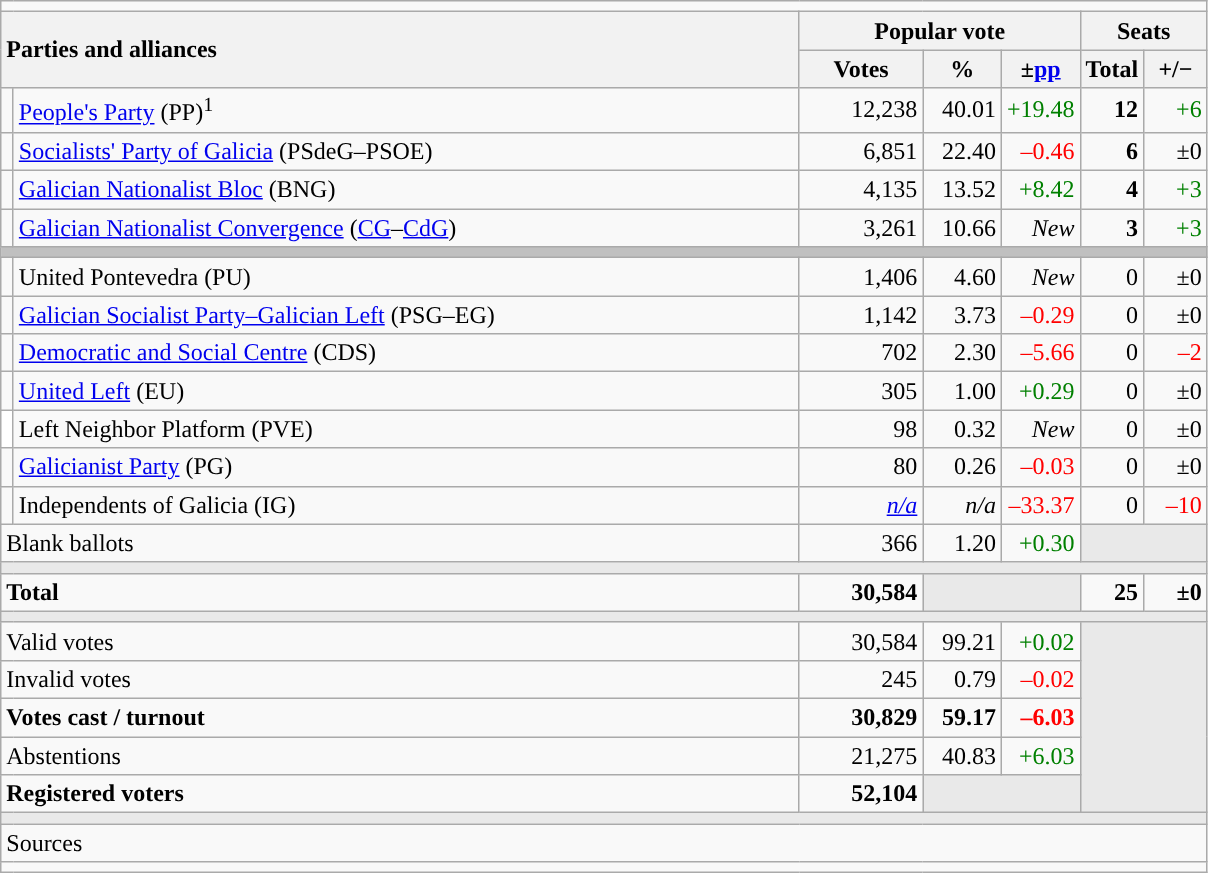<table class="wikitable" style="text-align:right;">
<tr>
<td colspan="7"></td>
</tr>
<tr>
<th style="text-align:left;" rowspan="2" colspan="2" width="525">Parties and alliances</th>
<th colspan="3">Popular vote</th>
<th colspan="2">Seats</th>
</tr>
<tr>
<th width="75">Votes</th>
<th width="45">%</th>
<th width="45">±<a href='#'>pp</a></th>
<th width="35">Total</th>
<th width="35">+/−</th>
</tr>
<tr>
<td width="1" style="color:inherit;background:"></td>
<td align="left"><a href='#'>People's Party</a> (PP)<sup>1</sup></td>
<td>12,238</td>
<td>40.01</td>
<td style="color:green;">+19.48</td>
<td><strong>12</strong></td>
<td style="color:green;">+6</td>
</tr>
<tr>
<td style="color:inherit;background:"></td>
<td align="left"><a href='#'>Socialists' Party of Galicia</a> (PSdeG–PSOE)</td>
<td>6,851</td>
<td>22.40</td>
<td style="color:red;">–0.46</td>
<td><strong>6</strong></td>
<td>±0</td>
</tr>
<tr>
<td style="color:inherit;background:"></td>
<td align="left"><a href='#'>Galician Nationalist Bloc</a> (BNG)</td>
<td>4,135</td>
<td>13.52</td>
<td style="color:green;">+8.42</td>
<td><strong>4</strong></td>
<td style="color:green;">+3</td>
</tr>
<tr>
<td style="color:inherit;background:"></td>
<td align="left"><a href='#'>Galician Nationalist Convergence</a> (<a href='#'>CG</a>–<a href='#'>CdG</a>)</td>
<td>3,261</td>
<td>10.66</td>
<td><em>New</em></td>
<td><strong>3</strong></td>
<td style="color:green;">+3</td>
</tr>
<tr>
<td colspan="7" bgcolor="#C0C0C0"></td>
</tr>
<tr>
<td style="color:inherit;background:"></td>
<td align="left">United Pontevedra (PU)</td>
<td>1,406</td>
<td>4.60</td>
<td><em>New</em></td>
<td>0</td>
<td>±0</td>
</tr>
<tr>
<td style="color:inherit;background:"></td>
<td align="left"><a href='#'>Galician Socialist Party–Galician Left</a> (PSG–EG)</td>
<td>1,142</td>
<td>3.73</td>
<td style="color:red;">–0.29</td>
<td>0</td>
<td>±0</td>
</tr>
<tr>
<td style="color:inherit;background:"></td>
<td align="left"><a href='#'>Democratic and Social Centre</a> (CDS)</td>
<td>702</td>
<td>2.30</td>
<td style="color:red;">–5.66</td>
<td>0</td>
<td style="color:red;">–2</td>
</tr>
<tr>
<td style="color:inherit;background:"></td>
<td align="left"><a href='#'>United Left</a> (EU)</td>
<td>305</td>
<td>1.00</td>
<td style="color:green;">+0.29</td>
<td>0</td>
<td>±0</td>
</tr>
<tr>
<td bgcolor="white"></td>
<td align="left">Left Neighbor Platform (PVE)</td>
<td>98</td>
<td>0.32</td>
<td><em>New</em></td>
<td>0</td>
<td>±0</td>
</tr>
<tr>
<td style="color:inherit;background:"></td>
<td align="left"><a href='#'>Galicianist Party</a> (PG)</td>
<td>80</td>
<td>0.26</td>
<td style="color:red;">–0.03</td>
<td>0</td>
<td>±0</td>
</tr>
<tr>
<td style="color:inherit;background:"></td>
<td align="left">Independents of Galicia (IG)</td>
<td><em><a href='#'>n/a</a></em></td>
<td><em>n/a</em></td>
<td style="color:red;">–33.37</td>
<td>0</td>
<td style="color:red;">–10</td>
</tr>
<tr>
<td align="left" colspan="2">Blank ballots</td>
<td>366</td>
<td>1.20</td>
<td style="color:green;">+0.30</td>
<td bgcolor="#E9E9E9" colspan="2"></td>
</tr>
<tr>
<td colspan="7" bgcolor="#E9E9E9"></td>
</tr>
<tr style="font-weight:bold;">
<td align="left" colspan="2">Total</td>
<td>30,584</td>
<td bgcolor="#E9E9E9" colspan="2"></td>
<td>25</td>
<td>±0</td>
</tr>
<tr>
<td colspan="7" bgcolor="#E9E9E9"></td>
</tr>
<tr>
<td align="left" colspan="2">Valid votes</td>
<td>30,584</td>
<td>99.21</td>
<td style="color:green;">+0.02</td>
<td bgcolor="#E9E9E9" colspan="2" rowspan="5"></td>
</tr>
<tr>
<td align="left" colspan="2">Invalid votes</td>
<td>245</td>
<td>0.79</td>
<td style="color:red;">–0.02</td>
</tr>
<tr style="font-weight:bold;">
<td align="left" colspan="2">Votes cast / turnout</td>
<td>30,829</td>
<td>59.17</td>
<td style="color:red;">–6.03</td>
</tr>
<tr>
<td align="left" colspan="2">Abstentions</td>
<td>21,275</td>
<td>40.83</td>
<td style="color:green;">+6.03</td>
</tr>
<tr style="font-weight:bold;">
<td align="left" colspan="2">Registered voters</td>
<td>52,104</td>
<td bgcolor="#E9E9E9" colspan="2"></td>
</tr>
<tr>
<td colspan="7" bgcolor="#E9E9E9"></td>
</tr>
<tr>
<td align="left" colspan="7">Sources</td>
</tr>
<tr>
<td colspan="7" style="text-align:left; max-width:790px;"></td>
</tr>
</table>
